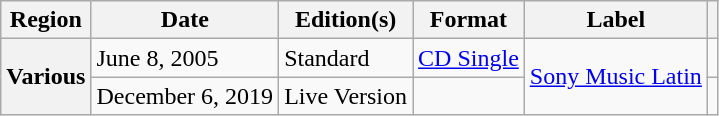<table class="wikitable plainrowheaders">
<tr>
<th scope="col">Region</th>
<th scope="col">Date</th>
<th scope="col">Edition(s)</th>
<th scope="col">Format</th>
<th scope="col">Label</th>
<th scope="col"></th>
</tr>
<tr>
<th rowspan="2" scope="row">Various</th>
<td>June 8, 2005</td>
<td>Standard</td>
<td><a href='#'>CD Single</a></td>
<td rowspan="2"><a href='#'>Sony Music Latin</a></td>
<td></td>
</tr>
<tr>
<td>December 6, 2019</td>
<td>Live Version</td>
<td></td>
<td></td>
</tr>
</table>
